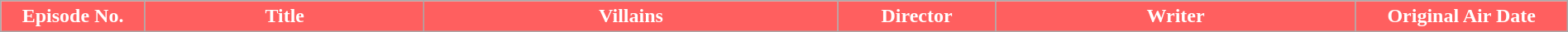<table class="wikitable plainrowheaders"  style="width:100%; background:#fff;">
<tr>
<th scope="col" style="background:#FF5F5F; color:#fff; width:100px;">Episode No.</th>
<th scope="col" style="background:#FF5F5F; color:#fff; width:200px;">Title</th>
<th scope="col" style="background:#FF5F5F; color:#fff; width:300px;">Villains</th>
<th scope="col" style="background:#FF5F5F; color:#fff; width:110px;">Director</th>
<th scope="col" style="background:#FF5F5F; color:#fff; width:260px;">Writer</th>
<th scope="col" style="background:#FF5F5F; color:#fff; width:150px;">Original Air Date<br>











</th>
</tr>
</table>
